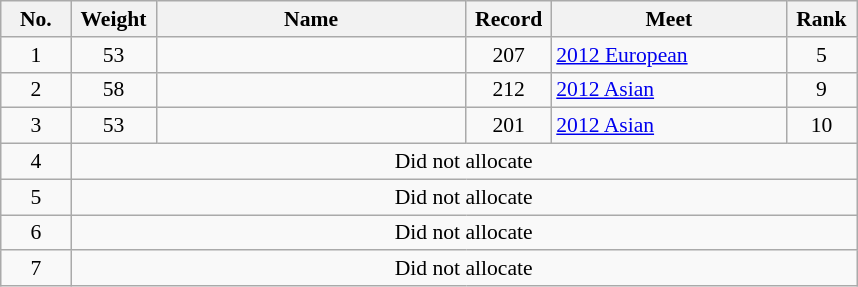<table class="wikitable" style="text-align:center; font-size:90%">
<tr>
<th width=40>No.</th>
<th width=50>Weight</th>
<th width=200>Name</th>
<th width=50>Record</th>
<th width=150>Meet</th>
<th width=40>Rank</th>
</tr>
<tr>
<td>1</td>
<td>53</td>
<td align=left></td>
<td>207</td>
<td align=left><a href='#'>2012 European</a></td>
<td>5</td>
</tr>
<tr>
<td>2</td>
<td>58</td>
<td align=left></td>
<td>212</td>
<td align=left><a href='#'>2012 Asian</a></td>
<td>9</td>
</tr>
<tr>
<td>3</td>
<td>53</td>
<td align=left></td>
<td>201</td>
<td align=left><a href='#'>2012 Asian</a></td>
<td>10</td>
</tr>
<tr>
<td>4</td>
<td colspan="5" align="center">Did not allocate</td>
</tr>
<tr>
<td>5</td>
<td colspan="5" align="center">Did not allocate</td>
</tr>
<tr>
<td>6</td>
<td colspan="5" align="center">Did not allocate</td>
</tr>
<tr>
<td>7</td>
<td colspan="5" align="center">Did not allocate</td>
</tr>
</table>
